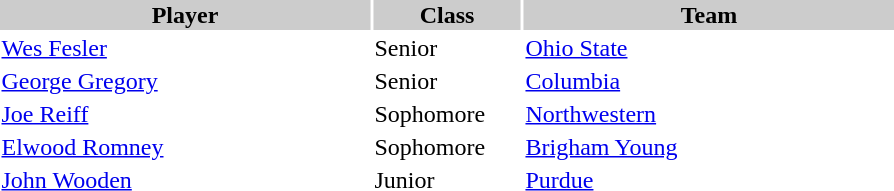<table style="width:600px" "border:'1' 'solid' 'gray'">
<tr>
<th style="background:#ccc; width:40%;">Player</th>
<th style="background:#ccc; width:16%;">Class</th>
<th style="background:#ccc; width:40%;">Team</th>
</tr>
<tr>
<td><a href='#'>Wes Fesler</a></td>
<td>Senior</td>
<td><a href='#'>Ohio State</a></td>
</tr>
<tr>
<td><a href='#'>George Gregory</a></td>
<td>Senior</td>
<td><a href='#'>Columbia</a></td>
</tr>
<tr>
<td><a href='#'>Joe Reiff</a></td>
<td>Sophomore</td>
<td><a href='#'>Northwestern</a></td>
</tr>
<tr>
<td><a href='#'>Elwood Romney</a></td>
<td>Sophomore</td>
<td><a href='#'>Brigham Young</a></td>
</tr>
<tr>
<td><a href='#'>John Wooden</a></td>
<td>Junior</td>
<td><a href='#'>Purdue</a></td>
</tr>
</table>
